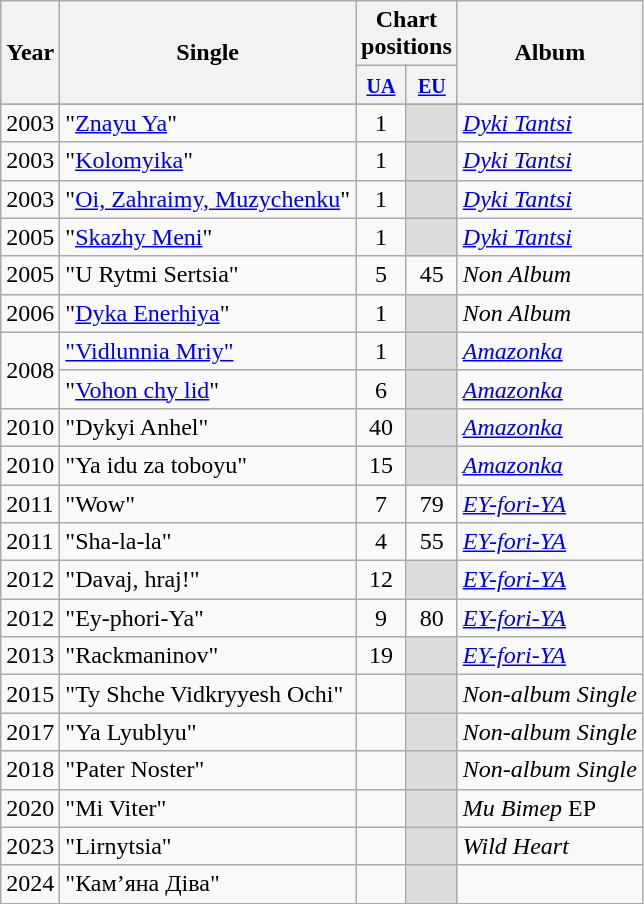<table class="wikitable">
<tr>
<th rowspan="2">Year</th>
<th rowspan="2">Single</th>
<th colspan="2">Chart positions</th>
<th rowspan="2">Album</th>
</tr>
<tr>
<th width="20"><small><a href='#'>UA</a></small></th>
<th width="20"><small><a href='#'>EU</a></small></th>
</tr>
<tr>
</tr>
<tr>
<td rowspan="1">2003</td>
<td>"<a href='#'>Znayu Ya</a>"</td>
<td align="center">1</td>
<td align="center" bgcolor="#DCDCDC"></td>
<td align="left"><em><a href='#'>Dyki Tantsi</a></em></td>
</tr>
<tr>
<td rowspan="1">2003</td>
<td>"<a href='#'>Kolomyika</a>"</td>
<td align="center">1</td>
<td align="center" bgcolor="#DCDCDC"></td>
<td align="left"><em><a href='#'>Dyki Tantsi</a></em></td>
</tr>
<tr>
<td rowspan="1">2003</td>
<td>"<a href='#'>Oi, Zahraimy, Muzychenku</a>"</td>
<td align="center">1</td>
<td align="center" bgcolor="#DCDCDC"></td>
<td align="left"><em><a href='#'>Dyki Tantsi</a></em></td>
</tr>
<tr>
<td rowspan="1">2005</td>
<td>"<a href='#'>Skazhy Meni</a>"</td>
<td align="center">1</td>
<td align="center" bgcolor="#DCDCDC"></td>
<td align="left"><em><a href='#'>Dyki Tantsi</a></em></td>
</tr>
<tr>
<td rowspan="1">2005</td>
<td>"U Rytmi Sertsia"</td>
<td align="center">5</td>
<td align="center">45</td>
<td align="left"><em>Non Album</em></td>
</tr>
<tr>
<td rowspan="1">2006</td>
<td>"<a href='#'>Dyka Enerhiya</a>"</td>
<td align="center">1</td>
<td align="center" bgcolor="#DCDCDC"></td>
<td align="left"><em>Non Album</em></td>
</tr>
<tr>
<td rowspan="2">2008</td>
<td><a href='#'>"Vidlunnia Mriy"</a></td>
<td align="center">1</td>
<td align="center" bgcolor="#DCDCDC"></td>
<td align="left"><em><a href='#'>Amazonka</a></em></td>
</tr>
<tr>
<td>"<a href='#'>Vohon chy lid</a>"</td>
<td align="center">6</td>
<td align="center" bgcolor="#DCDCDC"></td>
<td align="left"><em><a href='#'>Amazonka</a></em></td>
</tr>
<tr>
<td rowspan="1">2010</td>
<td>"Dykyi Anhel"</td>
<td align="center">40</td>
<td align="center" bgcolor="#DCDCDC"></td>
<td align="left"><em><a href='#'>Amazonka</a></em></td>
</tr>
<tr>
<td rowspan="1">2010</td>
<td>"Ya idu za toboyu"</td>
<td align="center">15</td>
<td align="center" bgcolor="#DCDCDC"></td>
<td align="left"><em><a href='#'>Amazonka</a></em></td>
</tr>
<tr>
<td rowspan="1">2011</td>
<td>"Wow"</td>
<td align="center">7</td>
<td align="center">79</td>
<td align="left"><em><a href='#'>EY-fori-YA</a></em></td>
</tr>
<tr>
<td rowspan="1">2011</td>
<td>"Sha-la-la"</td>
<td align="center">4</td>
<td align="center">55</td>
<td align="left"><em><a href='#'>EY-fori-YA</a></em></td>
</tr>
<tr>
<td rowspan="1">2012</td>
<td>"Davaj, hraj!"</td>
<td align="center">12</td>
<td align="center" bgcolor="#DCDCDC"></td>
<td align="left"><em><a href='#'>EY-fori-YA</a></em></td>
</tr>
<tr>
<td rowspan="1">2012</td>
<td>"Ey-phori-Ya"</td>
<td align="center">9</td>
<td align="center">80</td>
<td align="left"><em><a href='#'>EY-fori-YA</a></em></td>
</tr>
<tr>
<td rowspan="1">2013</td>
<td>"Rackmaninov"</td>
<td align="center">19</td>
<td align="center" bgcolor="#DCDCDC"></td>
<td align="left"><em><a href='#'>EY-fori-YA</a></em></td>
</tr>
<tr>
<td rowspan="1">2015</td>
<td>"Ty Shche Vidkryyesh Ochi"</td>
<td align="center"></td>
<td align="center" bgcolor="#DCDCDC"></td>
<td align="left"><em>Non-album Single</em></td>
</tr>
<tr>
<td rowspan="1">2017</td>
<td>"Ya Lyublyu"</td>
<td align="center"></td>
<td align="center" bgcolor="#DCDCDC"></td>
<td align="left"><em>Non-album Single</em></td>
</tr>
<tr>
<td rowspan="1">2018</td>
<td>"Pater Noster"</td>
<td align="center"></td>
<td align="center" bgcolor="#DCDCDC"></td>
<td align="left"><em>Non-album Single</em></td>
</tr>
<tr>
<td rowspan="1">2020</td>
<td>"Мi Viter"</td>
<td align="center"></td>
<td align="center" bgcolor="#DCDCDC"></td>
<td align="left"><em>Ми Вітер</em> EP</td>
</tr>
<tr>
<td rowspan="1">2023</td>
<td>"Lirnytsia"</td>
<td align="center"></td>
<td align="center" bgcolor="#DCDCDC"></td>
<td align="left"><em>Wild Heart</em></td>
</tr>
<tr>
<td rowspan="1">2024</td>
<td>"Кам’яна Діва"</td>
<td align="center"></td>
<td align="center" bgcolor="#DCDCDC"></td>
<td align="left"></td>
</tr>
</table>
